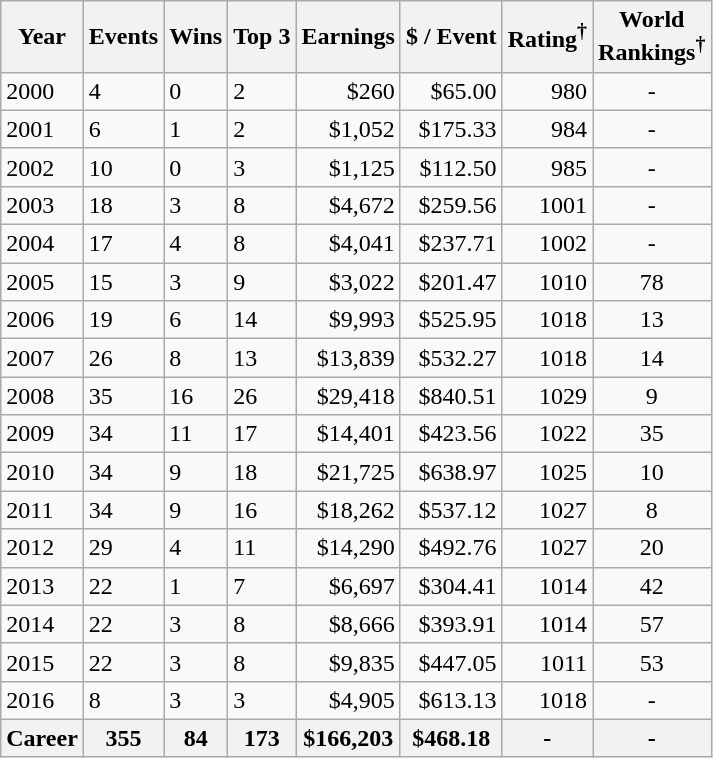<table class="wikitable">
<tr>
<th>Year</th>
<th>Events</th>
<th>Wins</th>
<th>Top 3</th>
<th>Earnings</th>
<th>$ / Event</th>
<th>Rating<sup>†</sup></th>
<th>World<br>Rankings<sup>†</sup></th>
</tr>
<tr>
<td>2000</td>
<td>4</td>
<td>0</td>
<td>2</td>
<td align=right>$260</td>
<td align=right>$65.00</td>
<td align=right>980</td>
<td align=center>-</td>
</tr>
<tr>
<td>2001</td>
<td>6</td>
<td>1</td>
<td>2</td>
<td align=right>$1,052</td>
<td align=right>$175.33</td>
<td align=right>984</td>
<td align=center>-</td>
</tr>
<tr>
<td>2002</td>
<td>10</td>
<td>0</td>
<td>3</td>
<td align=right>$1,125</td>
<td align=right>$112.50</td>
<td align=right>985</td>
<td align=center>-</td>
</tr>
<tr>
<td>2003</td>
<td>18</td>
<td>3</td>
<td>8</td>
<td align=right>$4,672</td>
<td align=right>$259.56</td>
<td align=right>1001</td>
<td align=center>-</td>
</tr>
<tr>
<td>2004</td>
<td>17</td>
<td>4</td>
<td>8</td>
<td align=right>$4,041</td>
<td align=right>$237.71</td>
<td align=right>1002</td>
<td align=center>-</td>
</tr>
<tr>
<td>2005</td>
<td>15</td>
<td>3</td>
<td>9</td>
<td align=right>$3,022</td>
<td align=right>$201.47</td>
<td align=right>1010</td>
<td align=center>78</td>
</tr>
<tr>
<td>2006</td>
<td>19</td>
<td>6</td>
<td>14</td>
<td align=right>$9,993</td>
<td align=right>$525.95</td>
<td align=right>1018</td>
<td align=center>13</td>
</tr>
<tr>
<td>2007</td>
<td>26</td>
<td>8</td>
<td>13</td>
<td align=right>$13,839</td>
<td align=right>$532.27</td>
<td align=right>1018</td>
<td align=center>14</td>
</tr>
<tr>
<td>2008</td>
<td>35</td>
<td>16</td>
<td>26</td>
<td align=right>$29,418</td>
<td align=right>$840.51</td>
<td align=right>1029</td>
<td align=center>9</td>
</tr>
<tr>
<td>2009</td>
<td>34</td>
<td>11</td>
<td>17</td>
<td align=right>$14,401</td>
<td align=right>$423.56</td>
<td align=right>1022</td>
<td align=center>35</td>
</tr>
<tr>
<td>2010</td>
<td>34</td>
<td>9</td>
<td>18</td>
<td align=right>$21,725</td>
<td align=right>$638.97</td>
<td align=right>1025</td>
<td align=center>10</td>
</tr>
<tr>
<td>2011</td>
<td>34</td>
<td>9</td>
<td>16</td>
<td align=right>$18,262</td>
<td align=right>$537.12</td>
<td align=right>1027</td>
<td align=center>8</td>
</tr>
<tr>
<td>2012</td>
<td>29</td>
<td>4</td>
<td>11</td>
<td align=right>$14,290</td>
<td align=right>$492.76</td>
<td align=right>1027</td>
<td align=center>20</td>
</tr>
<tr>
<td>2013</td>
<td>22</td>
<td>1</td>
<td>7</td>
<td align=right>$6,697</td>
<td align=right>$304.41</td>
<td align=right>1014</td>
<td align=center>42</td>
</tr>
<tr>
<td>2014</td>
<td>22</td>
<td>3</td>
<td>8</td>
<td align=right>$8,666</td>
<td align=right>$393.91</td>
<td align=right>1014</td>
<td align=center>57</td>
</tr>
<tr>
<td>2015</td>
<td>22</td>
<td>3</td>
<td>8</td>
<td align=right>$9,835</td>
<td align=right>$447.05</td>
<td align=right>1011</td>
<td align=center>53</td>
</tr>
<tr>
<td>2016</td>
<td>8</td>
<td>3</td>
<td>3</td>
<td align=right>$4,905</td>
<td align=right>$613.13</td>
<td align=right>1018</td>
<td align=center>-</td>
</tr>
<tr>
<th>Career</th>
<th>355</th>
<th>84</th>
<th>173</th>
<th>$166,203</th>
<th>$468.18</th>
<th>-</th>
<th>-</th>
</tr>
</table>
